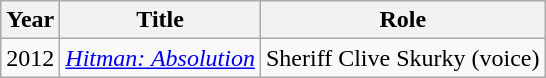<table class="wikitable sortable">
<tr>
<th>Year</th>
<th>Title</th>
<th>Role</th>
</tr>
<tr>
<td>2012</td>
<td><em><a href='#'>Hitman: Absolution</a></em></td>
<td>Sheriff Clive Skurky (voice)</td>
</tr>
</table>
